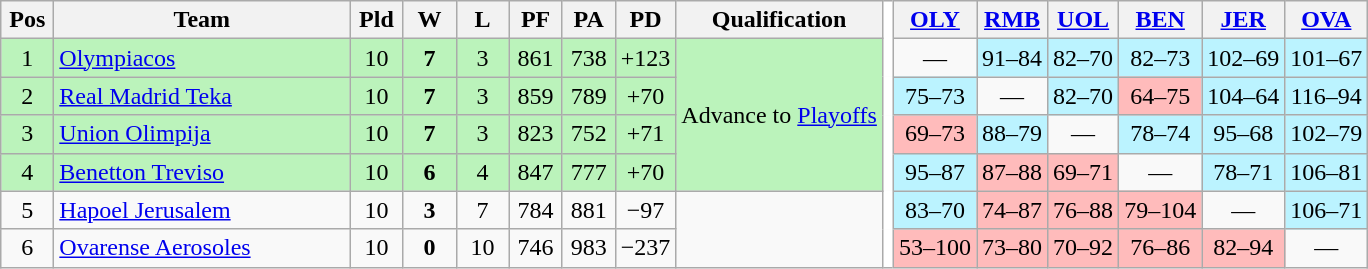<table class="wikitable" style="text-align:center">
<tr>
<th scope="col" width=28><abbr>Pos</abbr></th>
<th scope="col" width=190>Team</th>
<th scope="col" width=28><abbr>Pld</abbr></th>
<th scope="col" width=28><abbr>W</abbr></th>
<th scope="col" width=28><abbr>L</abbr></th>
<th scope="col" width=28><abbr>PF</abbr></th>
<th scope="col" width=28><abbr>PA</abbr></th>
<th scope="col" width=28><abbr>PD</abbr></th>
<th scope="col">Qualification</th>
<th scope="row" class="unsortable" style="background-color:white;border-top:white;border-bottom:white;line-width:3pt;"></th>
<th scope="col" width=28> <a href='#'>OLY</a></th>
<th scope="col" width=28> <a href='#'>RMB</a></th>
<th scope="col" width=28> <a href='#'>UOL</a></th>
<th scope="col" width=28> <a href='#'>BEN</a></th>
<th scope="col" width=28> <a href='#'>JER</a></th>
<th scope="col" width=28> <a href='#'>OVA</a></th>
</tr>
<tr>
<th scope="row" style="text-align: center;font-weight: normal;background-color:#BBF3BB;">1</th>
<td style="text-align: left; white-space:nowrap;font-weight: normal;background-color:#BBF3BB;"> <a href='#'>Olympiacos</a></td>
<td style="font-weight: normal;background-color:#BBF3BB;">10</td>
<td style="font-weight: bold;background-color:#BBF3BB;">7</td>
<td style="font-weight: normal;background-color:#BBF3BB;">3</td>
<td style="font-weight: normal;background-color:#BBF3BB;">861</td>
<td style="font-weight: normal;background-color:#BBF3BB;">738</td>
<td style="font-weight: normal;background-color:#BBF3BB;">+123</td>
<td style="font-weight: normal;background-color:#BBF3BB;" rowspan="4">Advance to <a href='#'>Playoffs</a></td>
<td style="background-color:white;border-top:white;border-bottom:white;"></td>
<td style="font-weight:normal;background:transparent;">—</td>
<td style="white-space:nowrap;font-weight:normal;background:#BBF3FF;">91–84</td>
<td style="white-space:nowrap;font-weight:normal;background:#BBF3FF;">82–70</td>
<td style="white-space:nowrap;font-weight:normal;background:#BBF3FF;">82–73</td>
<td style="white-space:nowrap;font-weight:normal;background:#BBF3FF;">102–69</td>
<td style="white-space:nowrap;font-weight:normal;background:#BBF3FF;">101–67</td>
</tr>
<tr>
<th scope="row" style="text-align: center;font-weight: normal;background-color:#BBF3BB;">2</th>
<td style="text-align: left; white-space:nowrap;font-weight: normal;background-color:#BBF3BB;"> <a href='#'>Real Madrid Teka</a></td>
<td style="font-weight: normal;background-color:#BBF3BB;">10</td>
<td style="font-weight: bold;background-color:#BBF3BB;">7</td>
<td style="font-weight: normal;background-color:#BBF3BB;">3</td>
<td style="font-weight: normal;background-color:#BBF3BB;">859</td>
<td style="font-weight: normal;background-color:#BBF3BB;">789</td>
<td style="font-weight: normal;background-color:#BBF3BB;">+70</td>
<td style="background-color:white;border-top:white;border-bottom:white;"></td>
<td style="white-space:nowrap;font-weight:normal;background:#BBF3FF;">75–73</td>
<td style="font-weight:normal;background:transparent;">—</td>
<td style="white-space:nowrap;font-weight:normal;background:#BBF3FF;">82–70</td>
<td style="white-space:nowrap;font-weight:normal;background:#FBB;">64–75</td>
<td style="white-space:nowrap;font-weight:normal;background:#BBF3FF;">104–64</td>
<td style="white-space:nowrap;font-weight:normal;background:#BBF3FF;">116–94</td>
</tr>
<tr>
<th scope="row" style="text-align: center;font-weight: normal;background-color:#BBF3BB;">3</th>
<td style="text-align: left; white-space:nowrap;font-weight: normal;background-color:#BBF3BB;"> <a href='#'>Union Olimpija</a></td>
<td style="font-weight: normal;background-color:#BBF3BB;">10</td>
<td style="font-weight: bold;background-color:#BBF3BB;">7</td>
<td style="font-weight: normal;background-color:#BBF3BB;">3</td>
<td style="font-weight: normal;background-color:#BBF3BB;">823</td>
<td style="font-weight: normal;background-color:#BBF3BB;">752</td>
<td style="font-weight: normal;background-color:#BBF3BB;">+71</td>
<td style="background-color:white;border-top:white;border-bottom:white;"></td>
<td style="white-space:nowrap;font-weight:normal;background:#FBB;">69–73</td>
<td style="white-space:nowrap;font-weight:normal;background:#BBF3FF;">88–79</td>
<td style="font-weight:normal;background:transparent;">—</td>
<td style="white-space:nowrap;font-weight:normal;background:#BBF3FF;">78–74</td>
<td style="white-space:nowrap;font-weight:normal;background:#BBF3FF;">95–68</td>
<td style="white-space:nowrap;font-weight:normal;background:#BBF3FF;">102–79</td>
</tr>
<tr>
<th scope="row" style="text-align: center;font-weight: normal;background-color:#BBF3BB;">4</th>
<td style="text-align: left; white-space:nowrap;font-weight: normal;background-color:#BBF3BB;"> <a href='#'>Benetton Treviso</a></td>
<td style="font-weight: normal;background-color:#BBF3BB;">10</td>
<td style="font-weight: bold;background-color:#BBF3BB;">6</td>
<td style="font-weight: normal;background-color:#BBF3BB;">4</td>
<td style="font-weight: normal;background-color:#BBF3BB;">847</td>
<td style="font-weight: normal;background-color:#BBF3BB;">777</td>
<td style="font-weight: normal;background-color:#BBF3BB;">+70</td>
<td style="background-color:white;border-top:white;border-bottom:white;"></td>
<td style="white-space:nowrap;font-weight:normal;background:#BBF3FF;">95–87</td>
<td style="white-space:nowrap;font-weight:normal;background:#FBB;">87–88</td>
<td style="white-space:nowrap;font-weight:normal;background:#FBB;">69–71</td>
<td style="font-weight:normal;background:transparent;">—</td>
<td style="white-space:nowrap;font-weight:normal;background:#BBF3FF;">78–71</td>
<td style="white-space:nowrap;font-weight:normal;background:#BBF3FF;">106–81</td>
</tr>
<tr>
<th scope="row" style="text-align: center;font-weight: normal;background-color:transparent;">5</th>
<td style="text-align: left; white-space:nowrap;font-weight: normal;background-color:transparent;"> <a href='#'>Hapoel Jerusalem</a></td>
<td style="font-weight: normal;background-color:transparent;">10</td>
<td style="font-weight: bold;background-color:transparent;">3</td>
<td style="font-weight: normal;background-color:transparent;">7</td>
<td style="font-weight: normal;background-color:transparent;">784</td>
<td style="font-weight: normal;background-color:transparent;">881</td>
<td style="font-weight: normal;background-color:transparent;">−97</td>
<td style="font-weight: normal;background-color:transparent;" rowspan="2"></td>
<td style="background-color:white;border-top:white;border-bottom:white;"></td>
<td style="white-space:nowrap;font-weight:normal;background:#BBF3FF;">83–70</td>
<td style="white-space:nowrap;font-weight:normal;background:#FBB;">74–87</td>
<td style="white-space:nowrap;font-weight:normal;background:#FBB;">76–88</td>
<td style="white-space:nowrap;font-weight:normal;background:#FBB;">79–104</td>
<td style="font-weight:normal;background:transparent;">—</td>
<td style="white-space:nowrap;font-weight:normal;background:#BBF3FF;">106–71</td>
</tr>
<tr>
<th scope="row" style="text-align: center;font-weight: normal;background-color:transparent;">6</th>
<td style="text-align: left; white-space:nowrap;font-weight: normal;background-color:transparent;"> <a href='#'>Ovarense Aerosoles</a></td>
<td style="font-weight: normal;background-color:transparent;">10</td>
<td style="font-weight: bold;background-color:transparent;">0</td>
<td style="font-weight: normal;background-color:transparent;">10</td>
<td style="font-weight: normal;background-color:transparent;">746</td>
<td style="font-weight: normal;background-color:transparent;">983</td>
<td style="font-weight: normal;background-color:transparent;">−237</td>
<td style="background-color:white;border-top:white;border-bottom:white;"></td>
<td style="white-space:nowrap;font-weight:normal;background:#FBB;">53–100</td>
<td style="white-space:nowrap;font-weight:normal;background:#FBB;">73–80</td>
<td style="white-space:nowrap;font-weight:normal;background:#FBB;">70–92</td>
<td style="white-space:nowrap;font-weight:normal;background:#FBB;">76–86</td>
<td style="white-space:nowrap;font-weight:normal;background:#FBB;">82–94</td>
<td style="font-weight:normal;background:transparent;">—</td>
</tr>
</table>
